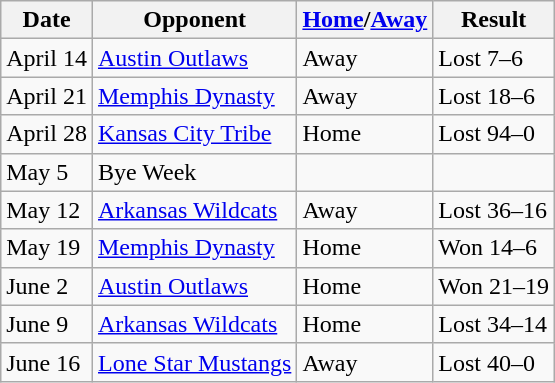<table class="wikitable">
<tr>
<th>Date</th>
<th>Opponent</th>
<th><a href='#'>Home</a>/<a href='#'>Away</a></th>
<th>Result</th>
</tr>
<tr>
<td>April 14</td>
<td><a href='#'>Austin Outlaws</a></td>
<td>Away</td>
<td>Lost 7–6</td>
</tr>
<tr>
<td>April 21</td>
<td><a href='#'>Memphis Dynasty</a></td>
<td>Away</td>
<td>Lost 18–6</td>
</tr>
<tr>
<td>April 28</td>
<td><a href='#'>Kansas City Tribe</a></td>
<td>Home</td>
<td>Lost 94–0</td>
</tr>
<tr>
<td>May 5</td>
<td>Bye Week</td>
<td></td>
<td></td>
</tr>
<tr>
<td>May 12</td>
<td><a href='#'>Arkansas Wildcats</a></td>
<td>Away</td>
<td>Lost 36–16</td>
</tr>
<tr>
<td>May 19</td>
<td><a href='#'>Memphis Dynasty</a></td>
<td>Home</td>
<td>Won 14–6</td>
</tr>
<tr>
<td>June 2</td>
<td><a href='#'>Austin Outlaws</a></td>
<td>Home</td>
<td>Won 21–19</td>
</tr>
<tr>
<td>June 9</td>
<td><a href='#'>Arkansas Wildcats</a></td>
<td>Home</td>
<td>Lost 34–14</td>
</tr>
<tr>
<td>June 16</td>
<td><a href='#'>Lone Star Mustangs</a></td>
<td>Away</td>
<td>Lost 40–0</td>
</tr>
</table>
